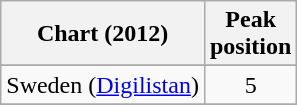<table class="wikitable">
<tr>
<th>Chart (2012)</th>
<th>Peak<br>position</th>
</tr>
<tr>
</tr>
<tr>
<td scope="row">Sweden (<a href='#'>Digilistan</a>)</td>
<td style="text-align:center;">5</td>
</tr>
<tr>
</tr>
</table>
